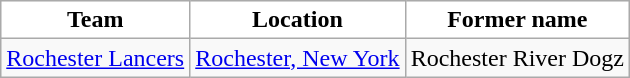<table class="wikitable">
<tr>
<th style="background:white">Team</th>
<th style="background:white">Location</th>
<th style="background:white">Former name</th>
</tr>
<tr>
<td><a href='#'>Rochester Lancers</a></td>
<td><a href='#'>Rochester, New York</a></td>
<td>Rochester River Dogz</td>
</tr>
</table>
